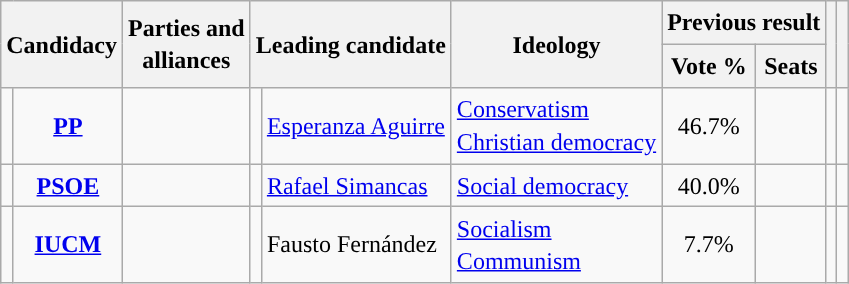<table class="wikitable" style="line-height:1.35em; text-align:left;">
<tr>
<th colspan="2" rowspan="2">Candidacy</th>
<th rowspan="2">Parties and<br>alliances</th>
<th colspan="2" rowspan="2">Leading candidate</th>
<th rowspan="2">Ideology</th>
<th colspan="2">Previous result</th>
<th rowspan="2"></th>
<th rowspan="2"></th>
</tr>
<tr>
<th>Vote %</th>
<th>Seats</th>
</tr>
<tr>
<td width="1" style="color:inherit;background:"></td>
<td align="center"><strong><a href='#'>PP</a></strong></td>
<td></td>
<td></td>
<td><a href='#'>Esperanza Aguirre</a></td>
<td><a href='#'>Conservatism</a><br><a href='#'>Christian democracy</a></td>
<td align="center">46.7%</td>
<td></td>
<td></td>
<td></td>
</tr>
<tr>
<td style="color:inherit;background:"></td>
<td align="center"><strong><a href='#'>PSOE</a></strong></td>
<td></td>
<td></td>
<td><a href='#'>Rafael Simancas</a></td>
<td><a href='#'>Social democracy</a></td>
<td align="center">40.0%</td>
<td></td>
<td></td>
<td></td>
</tr>
<tr>
<td style="color:inherit;background:"></td>
<td align="center"><strong><a href='#'>IUCM</a></strong></td>
<td></td>
<td></td>
<td>Fausto Fernández</td>
<td><a href='#'>Socialism</a><br><a href='#'>Communism</a></td>
<td align="center">7.7%</td>
<td></td>
<td></td>
<td></td>
</tr>
</table>
